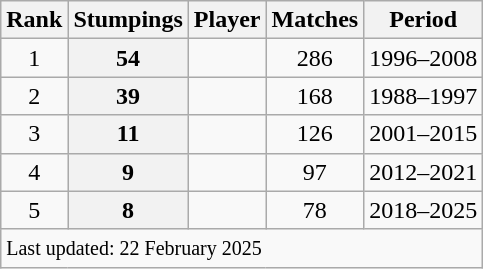<table class="wikitable plainrowheaders sortable">
<tr>
<th scope=col>Rank</th>
<th scope=col>Stumpings</th>
<th scope=col>Player</th>
<th scope=col>Matches</th>
<th scope=col>Period</th>
</tr>
<tr>
<td align=center>1</td>
<th scope=row style=text-align:center;>54</th>
<td></td>
<td align=center>286</td>
<td>1996–2008</td>
</tr>
<tr>
<td align=center>2</td>
<th scope=row style=text-align:center;>39</th>
<td></td>
<td align=center>168</td>
<td>1988–1997</td>
</tr>
<tr>
<td align=center>3</td>
<th scope=row style=text-align:center;>11</th>
<td></td>
<td align=center>126</td>
<td>2001–2015</td>
</tr>
<tr>
<td align=center>4</td>
<th scope=row style=text-align:center;>9</th>
<td></td>
<td align=center>97</td>
<td>2012–2021</td>
</tr>
<tr>
<td align=center>5</td>
<th scope=row style=text-align:center;>8</th>
<td></td>
<td align=center>78</td>
<td>2018–2025</td>
</tr>
<tr class=sortbottom>
<td colspan=5><small>Last updated: 22 February 2025</small></td>
</tr>
</table>
